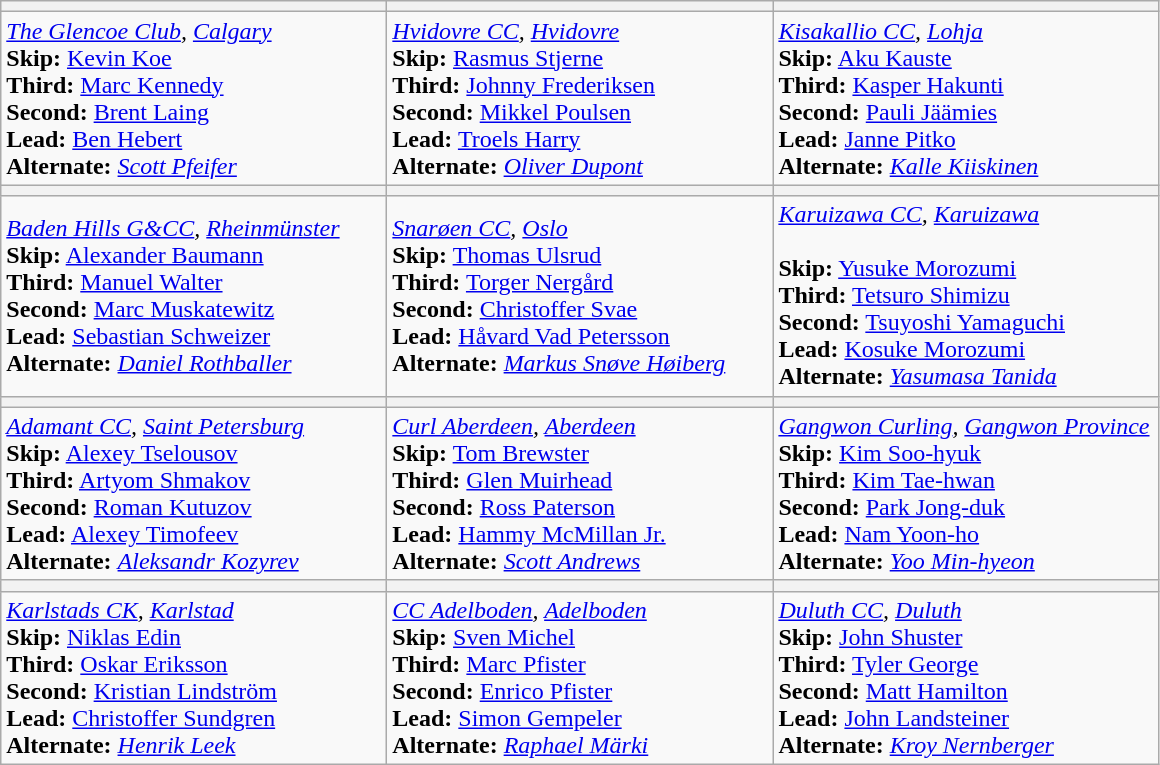<table class=wikitable>
<tr>
<th width=250></th>
<th width=250></th>
<th width=250></th>
</tr>
<tr>
<td><em><a href='#'>The Glencoe Club</a>, <a href='#'>Calgary</a></em><br><strong>Skip:</strong> <a href='#'>Kevin Koe</a><br>
<strong>Third:</strong> <a href='#'>Marc Kennedy</a><br>
<strong>Second:</strong> <a href='#'>Brent Laing</a><br>
<strong>Lead:</strong> <a href='#'>Ben Hebert</a><br>
<strong>Alternate:</strong> <em><a href='#'>Scott Pfeifer</a></em></td>
<td><em><a href='#'>Hvidovre CC</a>, <a href='#'>Hvidovre</a></em><br><strong>Skip:</strong> <a href='#'>Rasmus Stjerne</a><br>
<strong>Third:</strong> <a href='#'>Johnny Frederiksen</a><br>
<strong>Second:</strong> <a href='#'>Mikkel Poulsen</a><br>
<strong>Lead:</strong> <a href='#'>Troels Harry</a><br>
<strong>Alternate:</strong> <em><a href='#'>Oliver Dupont</a></em></td>
<td><em><a href='#'>Kisakallio CC</a>, <a href='#'>Lohja</a></em><br><strong>Skip:</strong> <a href='#'>Aku Kauste</a><br>
<strong>Third:</strong> <a href='#'>Kasper Hakunti</a><br>
<strong>Second:</strong> <a href='#'>Pauli Jäämies</a><br>
<strong>Lead:</strong> <a href='#'>Janne Pitko</a><br>
<strong>Alternate:</strong> <em><a href='#'>Kalle Kiiskinen</a></em></td>
</tr>
<tr>
<th width=200></th>
<th width=200></th>
<th width=200></th>
</tr>
<tr>
<td><em><a href='#'>Baden Hills G&CC</a>, <a href='#'>Rheinmünster</a></em><br><strong>Skip:</strong> <a href='#'>Alexander Baumann</a><br>
<strong>Third:</strong> <a href='#'>Manuel Walter</a><br>
<strong>Second:</strong> <a href='#'>Marc Muskatewitz</a><br>
<strong>Lead:</strong> <a href='#'>Sebastian Schweizer</a><br>
<strong>Alternate:</strong> <em><a href='#'>Daniel Rothballer</a></em></td>
<td><em><a href='#'>Snarøen CC</a>, <a href='#'>Oslo</a></em><br><strong>Skip:</strong> <a href='#'>Thomas Ulsrud</a><br>
<strong>Third:</strong> <a href='#'>Torger Nergård</a><br> 
<strong>Second:</strong> <a href='#'>Christoffer Svae</a><br>
<strong>Lead:</strong> <a href='#'>Håvard Vad Petersson</a><br>
<strong>Alternate:</strong> <em><a href='#'>Markus Snøve Høiberg</a></em></td>
<td><em><a href='#'>Karuizawa CC</a>, <a href='#'>Karuizawa</a></em> <br><br><strong>Skip:</strong> <a href='#'>Yusuke Morozumi</a><br>
<strong>Third:</strong> <a href='#'>Tetsuro Shimizu</a><br>
<strong>Second:</strong> <a href='#'>Tsuyoshi Yamaguchi</a><br>
<strong>Lead:</strong> <a href='#'>Kosuke Morozumi</a><br>
<strong>Alternate:</strong> <em><a href='#'>Yasumasa Tanida</a></em></td>
</tr>
<tr>
<th width=200></th>
<th width=200></th>
<th width=200></th>
</tr>
<tr>
<td><em><a href='#'>Adamant CC</a>, <a href='#'>Saint Petersburg</a></em><br><strong>Skip:</strong> <a href='#'>Alexey Tselousov</a> <br>
<strong>Third:</strong> <a href='#'>Artyom Shmakov</a><br>
<strong>Second:</strong> <a href='#'>Roman Kutuzov</a><br>
<strong>Lead:</strong> <a href='#'>Alexey Timofeev</a><br>
<strong>Alternate:</strong> <em><a href='#'>Aleksandr Kozyrev</a></em></td>
<td><em><a href='#'>Curl Aberdeen</a>, <a href='#'>Aberdeen</a></em><br><strong>Skip:</strong> <a href='#'>Tom Brewster</a><br>
<strong>Third:</strong> <a href='#'>Glen Muirhead</a><br>
<strong>Second:</strong> <a href='#'>Ross Paterson</a><br>
<strong>Lead:</strong> <a href='#'>Hammy McMillan Jr.</a><br>
<strong>Alternate:</strong> <em><a href='#'>Scott Andrews</a></em></td>
<td><em><a href='#'>Gangwon Curling</a>, <a href='#'>Gangwon Province</a></em><br><strong>Skip:</strong> <a href='#'>Kim Soo-hyuk</a><br>
<strong>Third:</strong> <a href='#'>Kim Tae-hwan</a><br>
<strong>Second:</strong> <a href='#'>Park Jong-duk</a><br>
<strong>Lead:</strong> <a href='#'>Nam Yoon-ho</a><br>
<strong>Alternate:</strong> <em><a href='#'>Yoo Min-hyeon</a></em></td>
</tr>
<tr>
<th width=200></th>
<th width=200></th>
<th width=200></th>
</tr>
<tr>
<td><em><a href='#'>Karlstads CK</a>, <a href='#'>Karlstad</a></em><br><strong>Skip:</strong> <a href='#'>Niklas Edin</a><br>
<strong>Third:</strong> <a href='#'>Oskar Eriksson</a><br>
<strong>Second:</strong> <a href='#'>Kristian Lindström</a><br>
<strong>Lead:</strong> <a href='#'>Christoffer Sundgren</a> <br>
<strong>Alternate:</strong> <em><a href='#'>Henrik Leek</a></em></td>
<td><em><a href='#'>CC Adelboden</a>, <a href='#'>Adelboden</a></em><br><strong>Skip:</strong> <a href='#'>Sven Michel</a><br>
<strong>Third:</strong> <a href='#'>Marc Pfister</a><br>
<strong>Second:</strong> <a href='#'>Enrico Pfister</a><br>
<strong>Lead:</strong> <a href='#'>Simon Gempeler</a><br>
<strong>Alternate:</strong> <em><a href='#'>Raphael Märki</a></em></td>
<td><em><a href='#'>Duluth CC</a>, <a href='#'>Duluth</a></em><br><strong>Skip:</strong> <a href='#'>John Shuster</a><br>
<strong>Third:</strong> <a href='#'>Tyler George</a><br>
<strong>Second:</strong> <a href='#'>Matt Hamilton</a><br>
<strong>Lead:</strong> <a href='#'>John Landsteiner</a><br>
<strong>Alternate:</strong> <em><a href='#'>Kroy Nernberger</a></em></td>
</tr>
</table>
